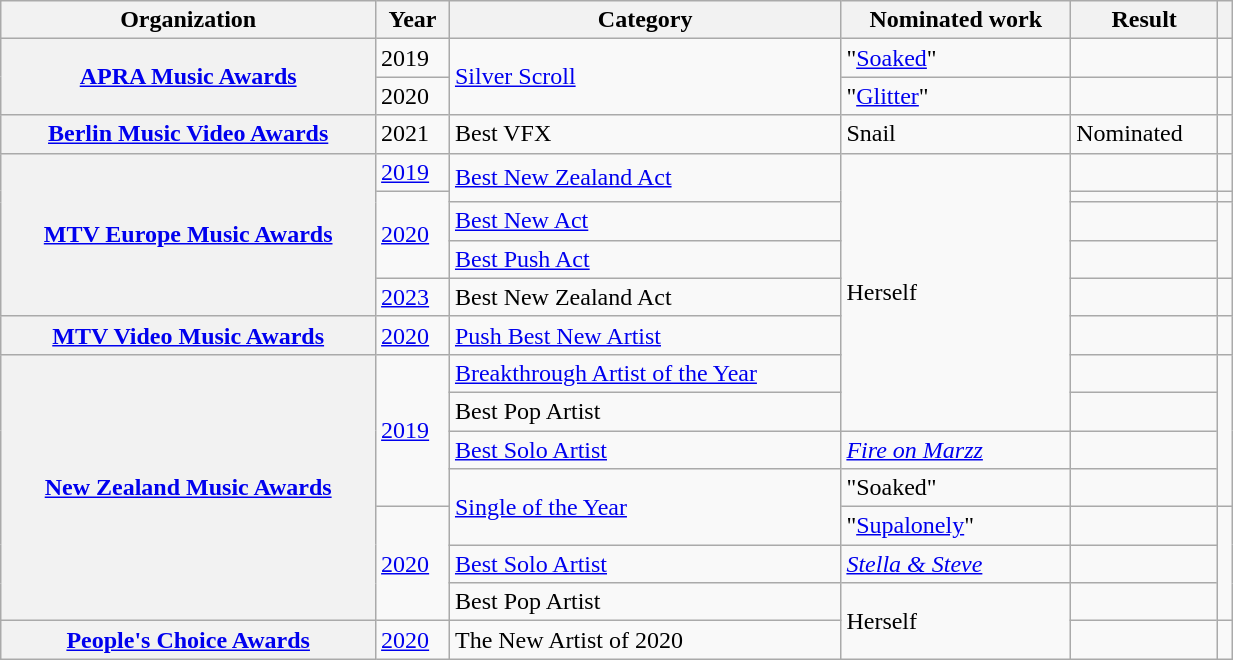<table class="wikitable sortable plainrowheaders" style="width: 65%;">
<tr>
<th scope="col">Organization</th>
<th scope="col">Year</th>
<th scope="col">Category</th>
<th scope="col">Nominated work</th>
<th scope="col">Result</th>
<th scope="col" class="unsortable"></th>
</tr>
<tr>
<th rowspan="2" scope="row"><a href='#'>APRA Music Awards</a></th>
<td>2019</td>
<td rowspan="2"><a href='#'>Silver Scroll</a></td>
<td>"<a href='#'>Soaked</a>"</td>
<td></td>
<td rowspan="1" style="text-align:centre;"></td>
</tr>
<tr>
<td>2020</td>
<td>"<a href='#'>Glitter</a>"</td>
<td></td>
<td rowspan="1" style="text-align:centre;"></td>
</tr>
<tr>
<th><a href='#'>Berlin Music Video Awards</a></th>
<td>2021</td>
<td>Best VFX</td>
<td>Snail</td>
<td>Nominated</td>
<td></td>
</tr>
<tr>
<th rowspan="5" scope="row"><a href='#'>MTV Europe Music Awards</a></th>
<td rowspan="1"><a href='#'>2019</a></td>
<td rowspan="2"><a href='#'>Best New Zealand Act</a></td>
<td rowspan="8">Herself</td>
<td></td>
<td rowspan="1" style="text-align:centre;"></td>
</tr>
<tr>
<td rowspan="3"><a href='#'>2020</a></td>
<td></td>
<td style="text-align:centre;"></td>
</tr>
<tr>
<td rowspan="1"><a href='#'>Best New Act</a></td>
<td></td>
<td rowspan="2" style="text-align:centre;"></td>
</tr>
<tr>
<td rowspan="1"><a href='#'>Best Push Act</a></td>
<td></td>
</tr>
<tr>
<td><a href='#'>2023</a></td>
<td>Best New Zealand Act</td>
<td></td>
<td></td>
</tr>
<tr>
<th rowspan="1" scope="row"><a href='#'>MTV Video Music Awards</a></th>
<td rowspan="1"><a href='#'>2020</a></td>
<td><a href='#'>Push Best New Artist</a></td>
<td></td>
<td rowspan="1" style="text-align:centre;"></td>
</tr>
<tr>
<th rowspan="7" scope="row"><a href='#'>New Zealand Music Awards</a></th>
<td rowspan="4"><a href='#'>2019</a></td>
<td rowspan="1"><a href='#'>Breakthrough Artist of the Year</a></td>
<td></td>
<td rowspan="4" style="text-align:centre;"></td>
</tr>
<tr>
<td rowspan="1">Best Pop Artist</td>
<td></td>
</tr>
<tr>
<td><a href='#'>Best Solo Artist</a></td>
<td><em><a href='#'>Fire on Marzz</a></em></td>
<td></td>
</tr>
<tr>
<td rowspan="2"><a href='#'>Single of the Year</a></td>
<td>"Soaked"</td>
<td></td>
</tr>
<tr>
<td rowspan="3"><a href='#'>2020</a></td>
<td>"<a href='#'>Supalonely</a>"</td>
<td></td>
<td rowspan="3" style="text-align:centre;"></td>
</tr>
<tr>
<td><a href='#'>Best Solo Artist</a></td>
<td><em><a href='#'>Stella & Steve</a></em></td>
<td></td>
</tr>
<tr>
<td rowspan="1">Best Pop Artist</td>
<td rowspan="2">Herself</td>
<td></td>
</tr>
<tr>
<th scope="row"><a href='#'>People's Choice Awards</a></th>
<td><a href='#'>2020</a></td>
<td>The New Artist of 2020</td>
<td></td>
<td style="text-align:centre;"></td>
</tr>
</table>
